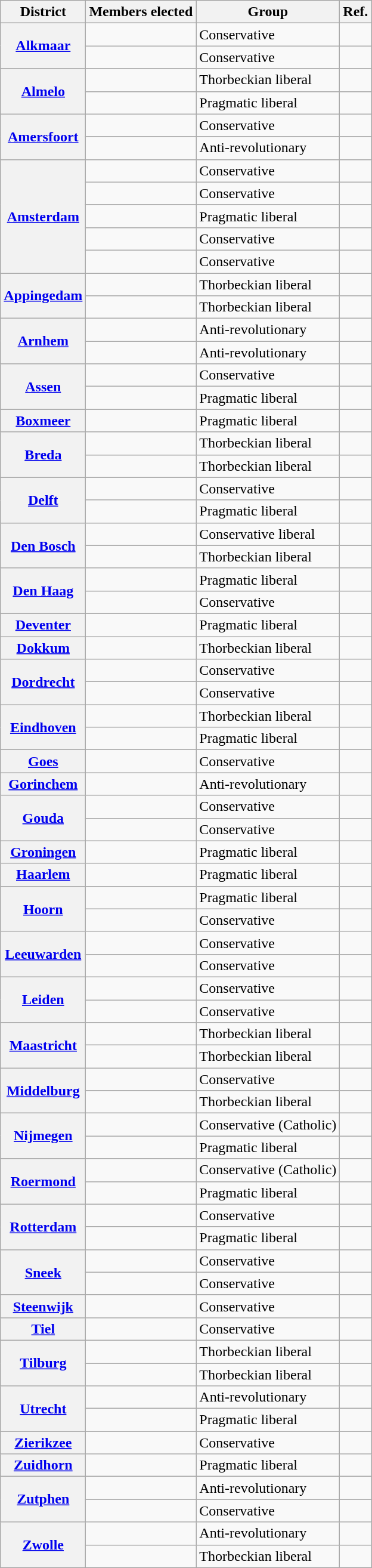<table class="wikitable sortable">
<tr>
<th>District</th>
<th>Members elected</th>
<th>Group</th>
<th class="unsortable">Ref.</th>
</tr>
<tr>
<th rowspan=2><a href='#'>Alkmaar</a></th>
<td></td>
<td>Conservative</td>
<td></td>
</tr>
<tr>
<td></td>
<td>Conservative</td>
<td></td>
</tr>
<tr>
<th rowspan=2><a href='#'>Almelo</a></th>
<td></td>
<td>Thorbeckian liberal</td>
<td></td>
</tr>
<tr>
<td></td>
<td>Pragmatic liberal</td>
<td></td>
</tr>
<tr>
<th rowspan=2><a href='#'>Amersfoort</a></th>
<td></td>
<td>Conservative</td>
<td></td>
</tr>
<tr>
<td></td>
<td>Anti-revolutionary</td>
<td></td>
</tr>
<tr>
<th rowspan=5><a href='#'>Amsterdam</a></th>
<td></td>
<td>Conservative</td>
<td></td>
</tr>
<tr>
<td></td>
<td>Conservative</td>
<td></td>
</tr>
<tr>
<td></td>
<td>Pragmatic liberal</td>
<td></td>
</tr>
<tr>
<td></td>
<td>Conservative</td>
<td></td>
</tr>
<tr>
<td></td>
<td>Conservative</td>
<td></td>
</tr>
<tr>
<th rowspan=2><a href='#'>Appingedam</a></th>
<td></td>
<td>Thorbeckian liberal</td>
<td></td>
</tr>
<tr>
<td></td>
<td>Thorbeckian liberal</td>
<td></td>
</tr>
<tr>
<th rowspan=2><a href='#'>Arnhem</a></th>
<td></td>
<td>Anti-revolutionary</td>
<td></td>
</tr>
<tr>
<td></td>
<td>Anti-revolutionary</td>
<td></td>
</tr>
<tr>
<th rowspan=2><a href='#'>Assen</a></th>
<td></td>
<td>Conservative</td>
<td></td>
</tr>
<tr>
<td></td>
<td>Pragmatic liberal</td>
<td></td>
</tr>
<tr>
<th><a href='#'>Boxmeer</a></th>
<td></td>
<td>Pragmatic liberal</td>
<td></td>
</tr>
<tr>
<th rowspan=2><a href='#'>Breda</a></th>
<td></td>
<td>Thorbeckian liberal</td>
<td></td>
</tr>
<tr>
<td></td>
<td>Thorbeckian liberal</td>
<td></td>
</tr>
<tr>
<th rowspan=2><a href='#'>Delft</a></th>
<td></td>
<td>Conservative</td>
<td></td>
</tr>
<tr>
<td></td>
<td>Pragmatic liberal</td>
<td></td>
</tr>
<tr>
<th rowspan=2><a href='#'>Den Bosch</a></th>
<td></td>
<td>Conservative liberal</td>
<td></td>
</tr>
<tr>
<td></td>
<td>Thorbeckian liberal</td>
<td></td>
</tr>
<tr>
<th rowspan=2><a href='#'>Den Haag</a></th>
<td></td>
<td>Pragmatic liberal</td>
<td></td>
</tr>
<tr>
<td></td>
<td>Conservative</td>
<td></td>
</tr>
<tr>
<th><a href='#'>Deventer</a></th>
<td></td>
<td>Pragmatic liberal</td>
<td></td>
</tr>
<tr>
<th><a href='#'>Dokkum</a></th>
<td></td>
<td>Thorbeckian liberal</td>
<td></td>
</tr>
<tr>
<th rowspan=2><a href='#'>Dordrecht</a></th>
<td></td>
<td>Conservative</td>
<td></td>
</tr>
<tr>
<td></td>
<td>Conservative</td>
<td></td>
</tr>
<tr>
<th rowspan=2><a href='#'>Eindhoven</a></th>
<td></td>
<td>Thorbeckian liberal</td>
<td></td>
</tr>
<tr>
<td></td>
<td>Pragmatic liberal</td>
<td></td>
</tr>
<tr>
<th><a href='#'>Goes</a></th>
<td></td>
<td>Conservative</td>
<td></td>
</tr>
<tr>
<th><a href='#'>Gorinchem</a></th>
<td></td>
<td>Anti-revolutionary</td>
<td></td>
</tr>
<tr>
<th rowspan=2><a href='#'>Gouda</a></th>
<td></td>
<td>Conservative</td>
<td></td>
</tr>
<tr>
<td></td>
<td>Conservative</td>
<td></td>
</tr>
<tr>
<th><a href='#'>Groningen</a></th>
<td></td>
<td>Pragmatic liberal</td>
<td></td>
</tr>
<tr>
<th><a href='#'>Haarlem</a></th>
<td></td>
<td>Pragmatic liberal</td>
<td></td>
</tr>
<tr>
<th rowspan=2><a href='#'>Hoorn</a></th>
<td></td>
<td>Pragmatic liberal</td>
<td></td>
</tr>
<tr>
<td></td>
<td>Conservative</td>
<td></td>
</tr>
<tr>
<th rowspan=2><a href='#'>Leeuwarden</a></th>
<td></td>
<td>Conservative</td>
<td></td>
</tr>
<tr>
<td></td>
<td>Conservative</td>
<td></td>
</tr>
<tr>
<th rowspan=2><a href='#'>Leiden</a></th>
<td></td>
<td>Conservative</td>
<td></td>
</tr>
<tr>
<td></td>
<td>Conservative</td>
<td></td>
</tr>
<tr>
<th rowspan=2><a href='#'>Maastricht</a></th>
<td></td>
<td>Thorbeckian liberal</td>
<td></td>
</tr>
<tr>
<td></td>
<td>Thorbeckian liberal</td>
<td></td>
</tr>
<tr>
<th rowspan=2><a href='#'>Middelburg</a></th>
<td></td>
<td>Conservative</td>
<td></td>
</tr>
<tr>
<td></td>
<td>Thorbeckian liberal</td>
<td></td>
</tr>
<tr>
<th rowspan=2><a href='#'>Nijmegen</a></th>
<td></td>
<td>Conservative (Catholic)</td>
<td></td>
</tr>
<tr>
<td></td>
<td>Pragmatic liberal</td>
<td></td>
</tr>
<tr>
<th rowspan=2><a href='#'>Roermond</a></th>
<td></td>
<td>Conservative (Catholic)</td>
<td></td>
</tr>
<tr>
<td></td>
<td>Pragmatic liberal</td>
<td></td>
</tr>
<tr>
<th rowspan=2><a href='#'>Rotterdam</a></th>
<td></td>
<td>Conservative</td>
<td></td>
</tr>
<tr>
<td></td>
<td>Pragmatic liberal</td>
<td></td>
</tr>
<tr>
<th rowspan=2><a href='#'>Sneek</a></th>
<td></td>
<td>Conservative</td>
<td></td>
</tr>
<tr>
<td></td>
<td>Conservative</td>
<td></td>
</tr>
<tr>
<th><a href='#'>Steenwijk</a></th>
<td></td>
<td>Conservative</td>
<td></td>
</tr>
<tr>
<th><a href='#'>Tiel</a></th>
<td></td>
<td>Conservative</td>
<td></td>
</tr>
<tr>
<th rowspan=2><a href='#'>Tilburg</a></th>
<td></td>
<td>Thorbeckian liberal</td>
<td></td>
</tr>
<tr>
<td></td>
<td>Thorbeckian liberal</td>
<td></td>
</tr>
<tr>
<th rowspan=2><a href='#'>Utrecht</a></th>
<td></td>
<td>Anti-revolutionary</td>
<td></td>
</tr>
<tr>
<td></td>
<td>Pragmatic liberal</td>
<td></td>
</tr>
<tr>
<th><a href='#'>Zierikzee</a></th>
<td></td>
<td>Conservative</td>
<td></td>
</tr>
<tr>
<th><a href='#'>Zuidhorn</a></th>
<td></td>
<td>Pragmatic liberal</td>
<td></td>
</tr>
<tr>
<th rowspan=2><a href='#'>Zutphen</a></th>
<td></td>
<td>Anti-revolutionary</td>
<td></td>
</tr>
<tr>
<td></td>
<td>Conservative</td>
<td></td>
</tr>
<tr>
<th rowspan=2><a href='#'>Zwolle</a></th>
<td></td>
<td>Anti-revolutionary</td>
<td></td>
</tr>
<tr>
<td></td>
<td>Thorbeckian liberal</td>
<td></td>
</tr>
</table>
